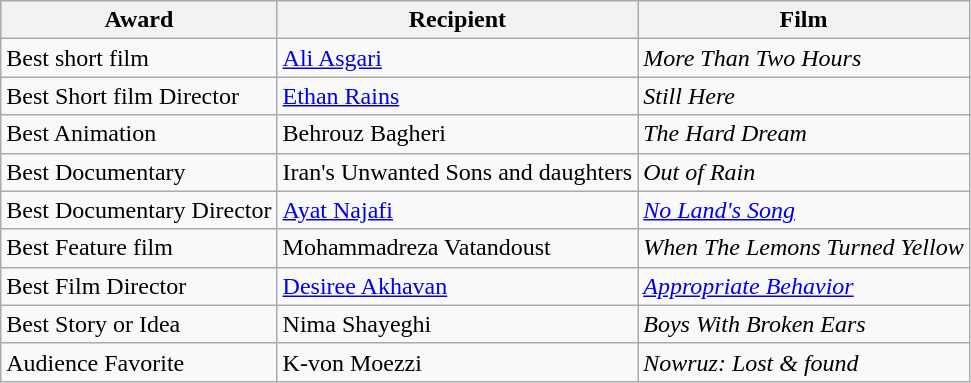<table class="wikitable">
<tr>
<th><strong>Award</strong></th>
<th>Recipient</th>
<th>Film</th>
</tr>
<tr>
<td>Best short film</td>
<td><a href='#'>Ali Asgari</a></td>
<td><em>More Than Two Hours</em></td>
</tr>
<tr>
<td>Best Short film Director</td>
<td><a href='#'>Ethan Rains</a></td>
<td><em>Still Here</em></td>
</tr>
<tr>
<td>Best Animation</td>
<td>Behrouz Bagheri</td>
<td><em>The Hard Dream</em></td>
</tr>
<tr>
<td>Best Documentary</td>
<td>Iran's Unwanted Sons and daughters</td>
<td><em>Out of Rain</em></td>
</tr>
<tr>
<td>Best Documentary Director</td>
<td><a href='#'>Ayat Najafi</a></td>
<td><em><a href='#'>No Land's Song</a></em></td>
</tr>
<tr>
<td>Best Feature film</td>
<td>Mohammadreza Vatandoust</td>
<td><em>When The Lemons Turned Yellow</em></td>
</tr>
<tr>
<td>Best Film Director</td>
<td><a href='#'>Desiree Akhavan</a></td>
<td><em><a href='#'>Appropriate Behavior</a></em></td>
</tr>
<tr>
<td>Best Story or Idea</td>
<td>Nima Shayeghi</td>
<td><em>Boys With Broken Ears</em></td>
</tr>
<tr>
<td>Audience Favorite</td>
<td>K-von Moezzi</td>
<td><em>Nowruz: Lost & found</em></td>
</tr>
</table>
